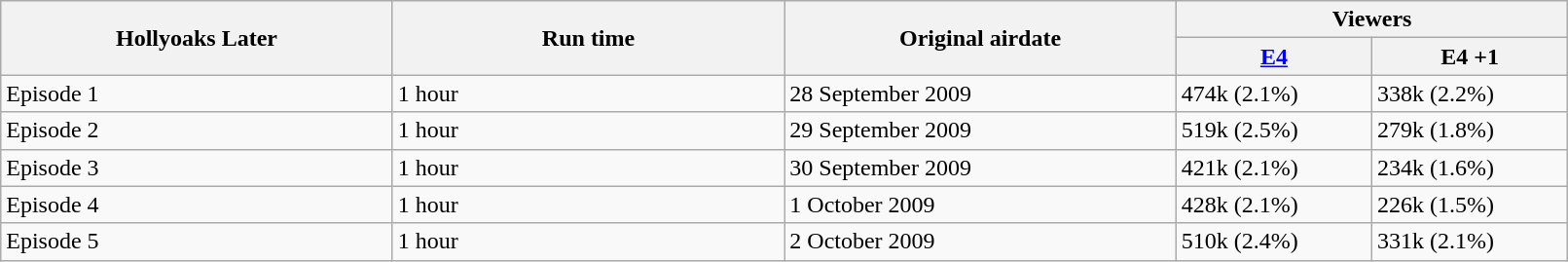<table class="wikitable" width=85% style="margin-right: 0;">
<tr>
<th rowspan="2" width="10%">Hollyoaks Later</th>
<th width="10%" rowspan="2">Run time</th>
<th width="10%" rowspan="2">Original airdate</th>
<th colspan="2" width="10%">Viewers</th>
</tr>
<tr>
<th><a href='#'>E4</a></th>
<th>E4 +1</th>
</tr>
<tr>
<td>Episode 1</td>
<td>1 hour</td>
<td>28 September 2009</td>
<td>474k (2.1%)</td>
<td>338k (2.2%)</td>
</tr>
<tr>
<td>Episode 2</td>
<td>1 hour</td>
<td>29 September 2009</td>
<td>519k (2.5%)</td>
<td>279k (1.8%)</td>
</tr>
<tr>
<td>Episode 3</td>
<td>1 hour</td>
<td>30 September 2009</td>
<td>421k (2.1%)</td>
<td>234k (1.6%)</td>
</tr>
<tr>
<td>Episode 4</td>
<td>1 hour</td>
<td>1 October 2009</td>
<td>428k (2.1%)</td>
<td>226k (1.5%)</td>
</tr>
<tr>
<td>Episode 5</td>
<td>1 hour</td>
<td>2 October 2009</td>
<td>510k (2.4%)</td>
<td>331k (2.1%)</td>
</tr>
</table>
